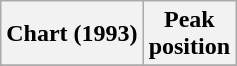<table class="wikitable plainrowheaders">
<tr>
<th scope="col">Chart (1993)</th>
<th scope="col">Peak<br>position</th>
</tr>
<tr>
</tr>
</table>
